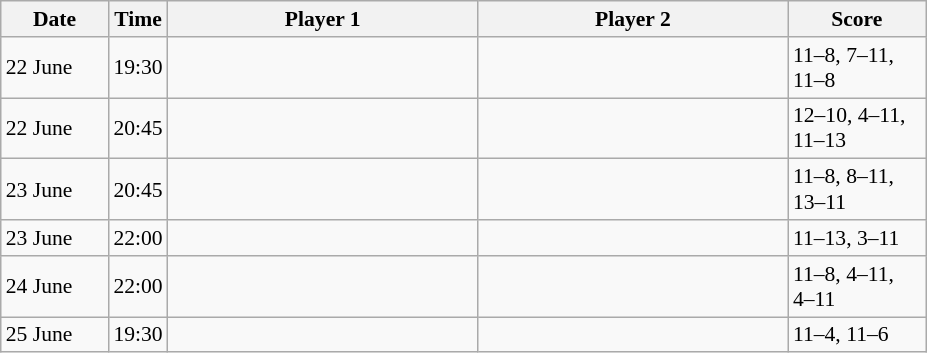<table class="sortable wikitable" style="font-size:90%">
<tr>
<th width="65">Date</th>
<th width="30">Time</th>
<th width="200">Player 1</th>
<th width="200">Player 2</th>
<th width="85">Score</th>
</tr>
<tr>
<td>22 June</td>
<td>19:30</td>
<td><strong></strong></td>
<td></td>
<td>11–8, 7–11, 11–8</td>
</tr>
<tr>
<td>22 June</td>
<td>20:45</td>
<td></td>
<td><strong></strong></td>
<td>12–10, 4–11, 11–13</td>
</tr>
<tr>
<td>23 June</td>
<td>20:45</td>
<td><strong></strong></td>
<td></td>
<td>11–8, 8–11, 13–11</td>
</tr>
<tr>
<td>23 June</td>
<td>22:00</td>
<td></td>
<td><strong></strong></td>
<td>11–13, 3–11</td>
</tr>
<tr>
<td>24 June</td>
<td>22:00</td>
<td></td>
<td><strong></strong></td>
<td>11–8, 4–11, 4–11</td>
</tr>
<tr>
<td>25 June</td>
<td>19:30</td>
<td><strong></strong></td>
<td></td>
<td>11–4, 11–6</td>
</tr>
</table>
